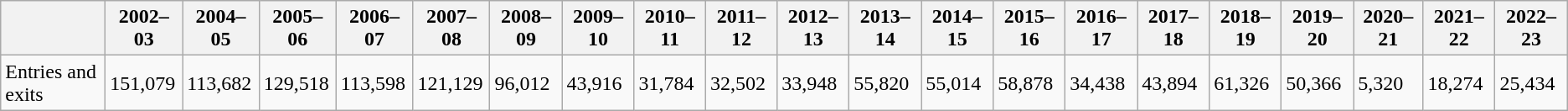<table class="wikitable">
<tr>
<th></th>
<th>2002–03</th>
<th>2004–05</th>
<th>2005–06</th>
<th>2006–07</th>
<th>2007–08</th>
<th>2008–09</th>
<th>2009–10</th>
<th>2010–11</th>
<th>2011–12</th>
<th>2012–13</th>
<th>2013–14</th>
<th>2014–15</th>
<th>2015–16</th>
<th>2016–17</th>
<th>2017–18</th>
<th>2018–19</th>
<th>2019–20</th>
<th>2020–21</th>
<th>2021–22</th>
<th>2022–23</th>
</tr>
<tr>
<td>Entries and exits</td>
<td>151,079</td>
<td>113,682</td>
<td>129,518</td>
<td>113,598</td>
<td>121,129</td>
<td>96,012</td>
<td>43,916</td>
<td>31,784</td>
<td>32,502</td>
<td>33,948</td>
<td>55,820</td>
<td>55,014</td>
<td>58,878</td>
<td>34,438</td>
<td>43,894</td>
<td>61,326</td>
<td>50,366</td>
<td>5,320</td>
<td>18,274</td>
<td>25,434</td>
</tr>
</table>
